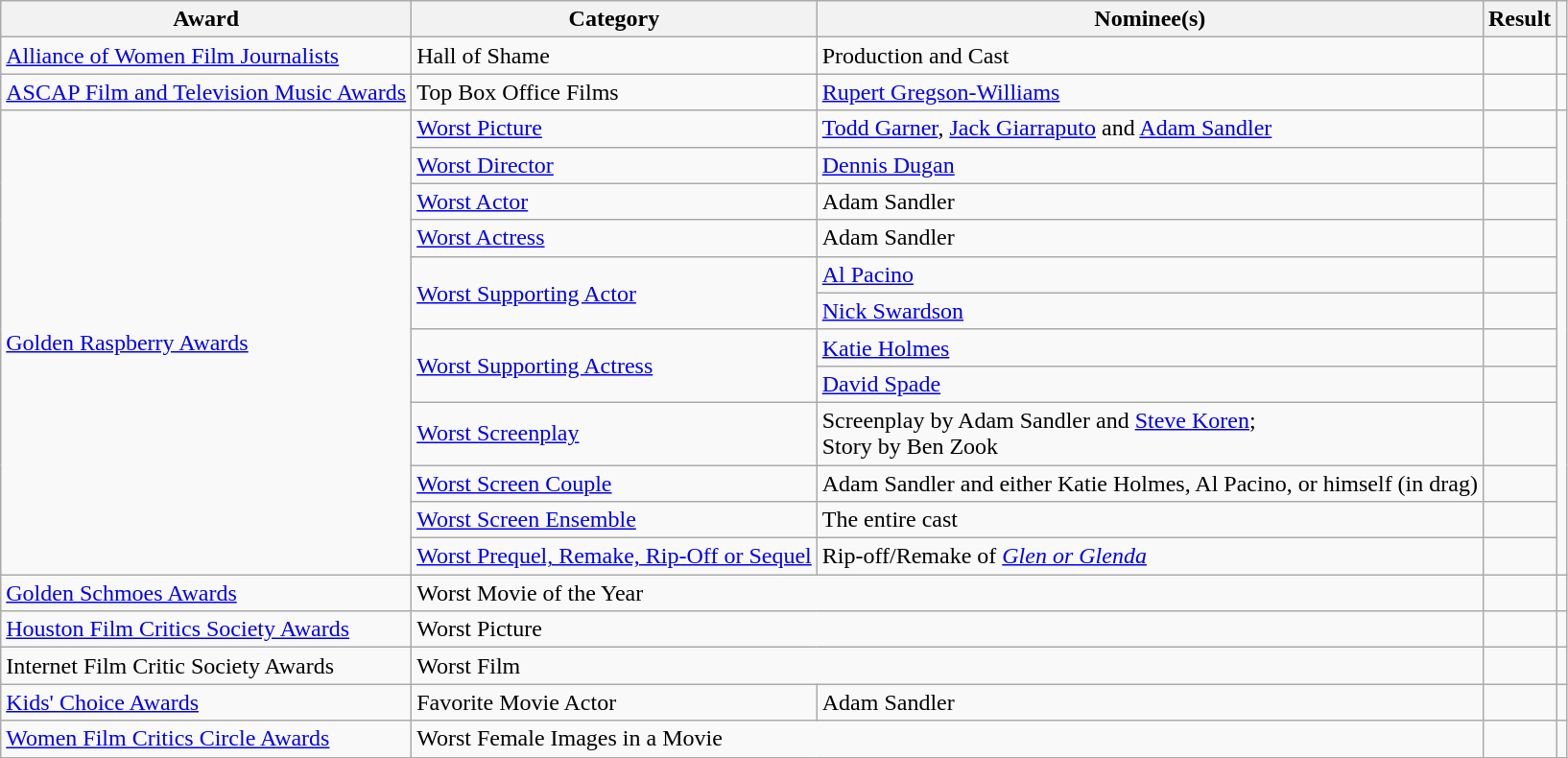<table class="wikitable sortable">
<tr>
<th>Award</th>
<th>Category</th>
<th>Nominee(s)</th>
<th>Result</th>
<th></th>
</tr>
<tr>
<td><a href='#'>Alliance of Women Film Journalists</a></td>
<td>Hall of Shame</td>
<td>Production and Cast</td>
<td></td>
<td style="text-align:center;"></td>
</tr>
<tr>
<td><a href='#'>ASCAP Film and Television Music Awards</a></td>
<td>Top Box Office Films</td>
<td><a href='#'>Rupert Gregson-Williams</a></td>
<td></td>
<td style="text-align:center;"></td>
</tr>
<tr>
<td rowspan="12"><a href='#'>Golden Raspberry Awards</a></td>
<td><a href='#'>Worst Picture</a></td>
<td><a href='#'>Todd Garner</a>, <a href='#'>Jack Giarraputo</a> and <a href='#'>Adam Sandler</a></td>
<td></td>
<td style="text-align:center;" rowspan="12"></td>
</tr>
<tr>
<td><a href='#'>Worst Director</a></td>
<td><a href='#'>Dennis Dugan</a></td>
<td></td>
</tr>
<tr>
<td><a href='#'>Worst Actor</a></td>
<td>Adam Sandler </td>
<td></td>
</tr>
<tr>
<td><a href='#'>Worst Actress</a></td>
<td>Adam Sandler </td>
<td></td>
</tr>
<tr>
<td rowspan="2"><a href='#'>Worst Supporting Actor</a></td>
<td><a href='#'>Al Pacino</a> </td>
<td></td>
</tr>
<tr>
<td><a href='#'>Nick Swardson</a> </td>
<td></td>
</tr>
<tr>
<td rowspan="2"><a href='#'>Worst Supporting Actress</a></td>
<td><a href='#'>Katie Holmes</a></td>
<td></td>
</tr>
<tr>
<td><a href='#'>David Spade</a> </td>
<td></td>
</tr>
<tr>
<td><a href='#'>Worst Screenplay</a></td>
<td>Screenplay by Adam Sandler and <a href='#'>Steve Koren</a>; <br> Story by Ben Zook</td>
<td></td>
</tr>
<tr>
<td><a href='#'>Worst Screen Couple</a></td>
<td>Adam Sandler and either Katie Holmes, Al Pacino, or himself (in drag)</td>
<td></td>
</tr>
<tr>
<td><a href='#'>Worst Screen Ensemble</a></td>
<td>The entire cast</td>
<td></td>
</tr>
<tr>
<td><a href='#'>Worst Prequel, Remake, Rip-Off or Sequel</a></td>
<td>Rip-off/Remake of <em><a href='#'>Glen or Glenda</a></em></td>
<td></td>
</tr>
<tr>
<td><a href='#'>Golden Schmoes Awards</a></td>
<td colspan="2">Worst Movie of the Year</td>
<td></td>
<td style="text-align:center;"></td>
</tr>
<tr>
<td><a href='#'>Houston Film Critics Society Awards</a></td>
<td colspan="2">Worst Picture</td>
<td></td>
<td style="text-align:center;"></td>
</tr>
<tr>
<td>Internet Film Critic Society Awards</td>
<td colspan="2">Worst Film</td>
<td></td>
<td style="text-align:center;"></td>
</tr>
<tr>
<td><a href='#'>Kids' Choice Awards</a></td>
<td>Favorite Movie Actor</td>
<td>Adam Sandler</td>
<td></td>
<td style="text-align:center;"></td>
</tr>
<tr>
<td><a href='#'>Women Film Critics Circle Awards</a></td>
<td colspan="2">Worst Female Images in a Movie</td>
<td></td>
<td style="text-align:center;"></td>
</tr>
</table>
